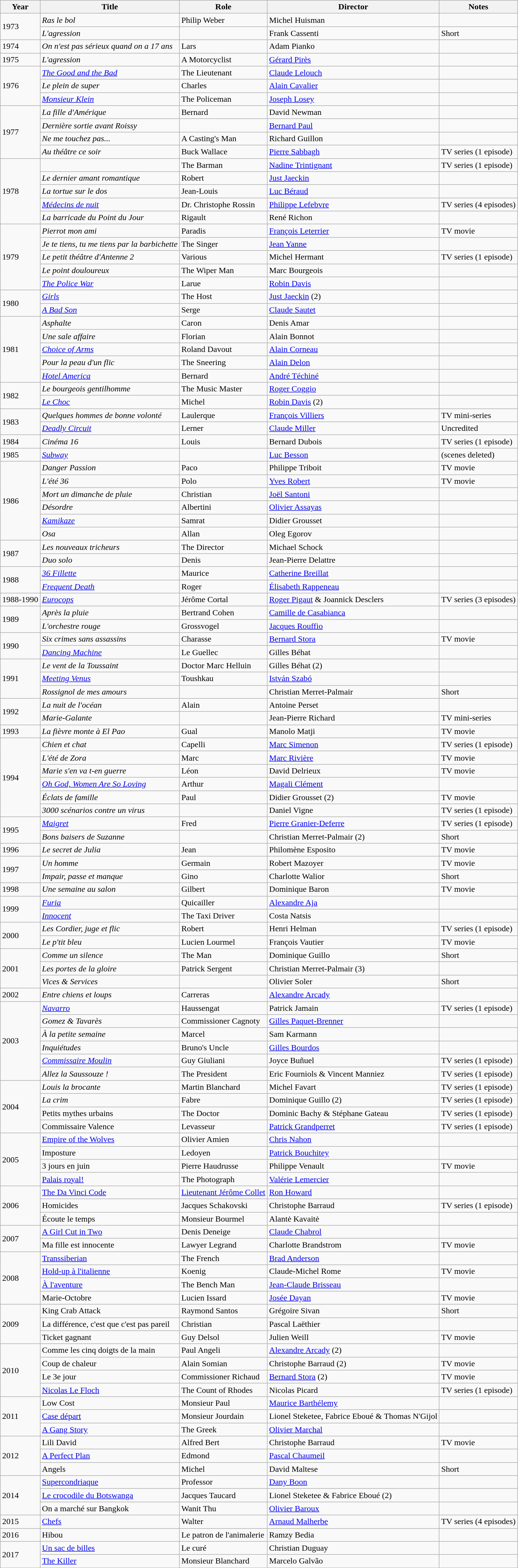<table class="wikitable sortable">
<tr>
<th>Year</th>
<th>Title</th>
<th>Role</th>
<th>Director</th>
<th class="unsortable">Notes</th>
</tr>
<tr>
<td rowspan=2>1973</td>
<td><em>Ras le bol</em></td>
<td>Philip Weber</td>
<td>Michel Huisman</td>
<td></td>
</tr>
<tr>
<td><em>L'agression</em></td>
<td></td>
<td>Frank Cassenti</td>
<td>Short</td>
</tr>
<tr>
<td rowspan=1>1974</td>
<td><em>On n'est pas sérieux quand on a 17 ans</em></td>
<td>Lars</td>
<td>Adam Pianko</td>
<td></td>
</tr>
<tr>
<td rowspan=1>1975</td>
<td><em>L'agression</em></td>
<td>A Motorcyclist</td>
<td><a href='#'>Gérard Pirès</a></td>
<td></td>
</tr>
<tr>
<td rowspan=3>1976</td>
<td><em><a href='#'>The Good and the Bad</a></em></td>
<td>The Lieutenant</td>
<td><a href='#'>Claude Lelouch</a></td>
<td></td>
</tr>
<tr>
<td><em>Le plein de super</em></td>
<td>Charles</td>
<td><a href='#'>Alain Cavalier</a></td>
<td></td>
</tr>
<tr>
<td><em><a href='#'>Monsieur Klein</a></em></td>
<td>The Policeman</td>
<td><a href='#'>Joseph Losey</a></td>
<td></td>
</tr>
<tr>
<td rowspan=4>1977</td>
<td><em>La fille d'Amérique</em></td>
<td>Bernard</td>
<td>David Newman</td>
<td></td>
</tr>
<tr>
<td><em>Dernière sortie avant Roissy</em></td>
<td></td>
<td><a href='#'>Bernard Paul</a></td>
<td></td>
</tr>
<tr>
<td><em>Ne me touchez pas...</em></td>
<td>A Casting's Man</td>
<td>Richard Guillon</td>
<td></td>
</tr>
<tr>
<td><em>Au théâtre ce soir</em></td>
<td>Buck Wallace</td>
<td><a href='#'>Pierre Sabbagh</a></td>
<td>TV series (1 episode)</td>
</tr>
<tr>
<td rowspan=5>1978</td>
<td><em></em></td>
<td>The Barman</td>
<td><a href='#'>Nadine Trintignant</a></td>
<td>TV series (1 episode)</td>
</tr>
<tr>
<td><em>Le dernier amant romantique</em></td>
<td>Robert</td>
<td><a href='#'>Just Jaeckin</a></td>
<td></td>
</tr>
<tr>
<td><em>La tortue sur le dos</em></td>
<td>Jean-Louis</td>
<td><a href='#'>Luc Béraud</a></td>
<td></td>
</tr>
<tr>
<td><em><a href='#'>Médecins de nuit</a></em></td>
<td>Dr. Christophe Rossin</td>
<td><a href='#'>Philippe Lefebvre</a></td>
<td>TV series (4 episodes)</td>
</tr>
<tr>
<td><em>La barricade du Point du Jour</em></td>
<td>Rigault</td>
<td>René Richon</td>
<td></td>
</tr>
<tr>
<td rowspan=5>1979</td>
<td><em>Pierrot mon ami</em></td>
<td>Paradis</td>
<td><a href='#'>François Leterrier</a></td>
<td>TV movie</td>
</tr>
<tr>
<td><em>Je te tiens, tu me tiens par la barbichette</em></td>
<td>The Singer</td>
<td><a href='#'>Jean Yanne</a></td>
<td></td>
</tr>
<tr>
<td><em>Le petit théâtre d'Antenne 2</em></td>
<td>Various</td>
<td>Michel Hermant</td>
<td>TV series (1 episode)</td>
</tr>
<tr>
<td><em>Le point douloureux</em></td>
<td>The Wiper Man</td>
<td>Marc Bourgeois</td>
<td></td>
</tr>
<tr>
<td><em><a href='#'>The Police War</a></em></td>
<td>Larue</td>
<td><a href='#'>Robin Davis</a></td>
<td></td>
</tr>
<tr>
<td rowspan=2>1980</td>
<td><em><a href='#'>Girls</a></em></td>
<td>The Host</td>
<td><a href='#'>Just Jaeckin</a> (2)</td>
<td></td>
</tr>
<tr>
<td><em><a href='#'>A Bad Son</a></em></td>
<td>Serge</td>
<td><a href='#'>Claude Sautet</a></td>
<td></td>
</tr>
<tr>
<td rowspan=5>1981</td>
<td><em>Asphalte</em></td>
<td>Caron</td>
<td>Denis Amar</td>
<td></td>
</tr>
<tr>
<td><em>Une sale affaire</em></td>
<td>Florian</td>
<td>Alain Bonnot</td>
<td></td>
</tr>
<tr>
<td><em><a href='#'>Choice of Arms</a></em></td>
<td>Roland Davout</td>
<td><a href='#'>Alain Corneau</a></td>
<td></td>
</tr>
<tr>
<td><em>Pour la peau d'un flic</em></td>
<td>The Sneering</td>
<td><a href='#'>Alain Delon</a></td>
<td></td>
</tr>
<tr>
<td><em><a href='#'>Hotel America</a></em></td>
<td>Bernard</td>
<td><a href='#'>André Téchiné</a></td>
<td></td>
</tr>
<tr>
<td rowspan=2>1982</td>
<td><em>Le bourgeois gentilhomme</em></td>
<td>The Music Master</td>
<td><a href='#'>Roger Coggio</a></td>
<td></td>
</tr>
<tr>
<td><em><a href='#'>Le Choc</a></em></td>
<td>Michel</td>
<td><a href='#'>Robin Davis</a> (2)</td>
<td></td>
</tr>
<tr>
<td rowspan=2>1983</td>
<td><em>Quelques hommes de bonne volonté</em></td>
<td>Laulerque</td>
<td><a href='#'>François Villiers</a></td>
<td>TV mini-series</td>
</tr>
<tr>
<td><em><a href='#'>Deadly Circuit</a></em></td>
<td>Lerner</td>
<td><a href='#'>Claude Miller</a></td>
<td>Uncredited</td>
</tr>
<tr>
<td rowspan=1>1984</td>
<td><em>Cinéma 16</em></td>
<td>Louis</td>
<td>Bernard Dubois</td>
<td>TV series (1 episode)</td>
</tr>
<tr>
<td rowspan=1>1985</td>
<td><em><a href='#'>Subway</a></em></td>
<td></td>
<td><a href='#'>Luc Besson</a></td>
<td>(scenes deleted)</td>
</tr>
<tr>
<td rowspan=6>1986</td>
<td><em>Danger Passion</em></td>
<td>Paco</td>
<td>Philippe Triboit</td>
<td>TV movie</td>
</tr>
<tr>
<td><em>L'été 36</em></td>
<td>Polo</td>
<td><a href='#'>Yves Robert</a></td>
<td>TV movie</td>
</tr>
<tr>
<td><em>Mort un dimanche de pluie</em></td>
<td>Christian</td>
<td><a href='#'>Joël Santoni</a></td>
<td></td>
</tr>
<tr>
<td><em>Désordre</em></td>
<td>Albertini</td>
<td><a href='#'>Olivier Assayas</a></td>
<td></td>
</tr>
<tr>
<td><em><a href='#'>Kamikaze</a></em></td>
<td>Samrat</td>
<td>Didier Grousset</td>
<td></td>
</tr>
<tr>
<td><em>Osa</em></td>
<td>Allan</td>
<td>Oleg Egorov</td>
<td></td>
</tr>
<tr>
<td rowspan=2>1987</td>
<td><em>Les nouveaux tricheurs</em></td>
<td>The Director</td>
<td>Michael Schock</td>
<td></td>
</tr>
<tr>
<td><em>Duo solo</em></td>
<td>Denis</td>
<td>Jean-Pierre Delattre</td>
<td></td>
</tr>
<tr>
<td rowspan=2>1988</td>
<td><em><a href='#'>36 Fillette</a></em></td>
<td>Maurice</td>
<td><a href='#'>Catherine Breillat</a></td>
<td></td>
</tr>
<tr>
<td><em><a href='#'>Frequent Death</a></em></td>
<td>Roger</td>
<td><a href='#'>Élisabeth Rappeneau</a></td>
<td></td>
</tr>
<tr>
<td rowspan=1>1988-1990</td>
<td><em><a href='#'>Eurocops</a></em></td>
<td>Jérôme Cortal</td>
<td><a href='#'>Roger Pigaut</a> & Joannick Desclers</td>
<td>TV series (3 episodes)</td>
</tr>
<tr>
<td rowspan=2>1989</td>
<td><em>Après la pluie</em></td>
<td>Bertrand Cohen</td>
<td><a href='#'>Camille de Casabianca</a></td>
<td></td>
</tr>
<tr>
<td><em>L'orchestre rouge</em></td>
<td>Grossvogel</td>
<td><a href='#'>Jacques Rouffio</a></td>
<td></td>
</tr>
<tr>
<td rowspan=2>1990</td>
<td><em>Six crimes sans assassins</em></td>
<td>Charasse</td>
<td><a href='#'>Bernard Stora</a></td>
<td>TV movie</td>
</tr>
<tr>
<td><em><a href='#'>Dancing Machine</a></em></td>
<td>Le Guellec</td>
<td>Gilles Béhat</td>
<td></td>
</tr>
<tr>
<td rowspan=3>1991</td>
<td><em>Le vent de la Toussaint</em></td>
<td>Doctor Marc Helluin</td>
<td>Gilles Béhat (2)</td>
<td></td>
</tr>
<tr>
<td><em><a href='#'>Meeting Venus</a></em></td>
<td>Toushkau</td>
<td><a href='#'>István Szabó</a></td>
<td></td>
</tr>
<tr>
<td><em>Rossignol de mes amours</em></td>
<td></td>
<td>Christian Merret-Palmair</td>
<td>Short</td>
</tr>
<tr>
<td rowspan=2>1992</td>
<td><em>La nuit de l'océan</em></td>
<td>Alain</td>
<td>Antoine Perset</td>
<td></td>
</tr>
<tr>
<td><em>Marie-Galante</em></td>
<td></td>
<td>Jean-Pierre Richard</td>
<td>TV mini-series</td>
</tr>
<tr>
<td rowspan=1>1993</td>
<td><em>La fièvre monte à El Pao</em></td>
<td>Gual</td>
<td>Manolo Matji</td>
<td>TV movie</td>
</tr>
<tr>
<td rowspan=6>1994</td>
<td><em>Chien et chat</em></td>
<td>Capelli</td>
<td><a href='#'>Marc Simenon</a></td>
<td>TV series (1 episode)</td>
</tr>
<tr>
<td><em>L'été de Zora</em></td>
<td>Marc</td>
<td><a href='#'>Marc Rivière</a></td>
<td>TV movie</td>
</tr>
<tr>
<td><em>Marie s'en va t-en guerre</em></td>
<td>Léon</td>
<td>David Delrieux</td>
<td>TV movie</td>
</tr>
<tr>
<td><em><a href='#'>Oh God, Women Are So Loving</a></em></td>
<td>Arthur</td>
<td><a href='#'>Magali Clément</a></td>
<td></td>
</tr>
<tr>
<td><em>Éclats de famille</em></td>
<td>Paul</td>
<td>Didier Grousset (2)</td>
<td>TV movie</td>
</tr>
<tr>
<td><em>3000 scénarios contre un virus</em></td>
<td></td>
<td>Daniel Vigne</td>
<td>TV series (1 episode)</td>
</tr>
<tr>
<td rowspan=2>1995</td>
<td><em><a href='#'>Maigret</a></em></td>
<td>Fred</td>
<td><a href='#'>Pierre Granier-Deferre</a></td>
<td>TV series (1 episode)</td>
</tr>
<tr>
<td><em>Bons baisers de Suzanne</em></td>
<td></td>
<td>Christian Merret-Palmair (2)</td>
<td>Short</td>
</tr>
<tr>
<td rowspan=1>1996</td>
<td><em>Le secret de Julia</em></td>
<td>Jean</td>
<td>Philomène Esposito</td>
<td>TV movie</td>
</tr>
<tr>
<td rowspan=2>1997</td>
<td><em>Un homme</em></td>
<td>Germain</td>
<td>Robert Mazoyer</td>
<td>TV movie</td>
</tr>
<tr>
<td><em>Impair, passe et manque</em></td>
<td>Gino</td>
<td>Charlotte Walior</td>
<td>Short</td>
</tr>
<tr>
<td rowspan=1>1998</td>
<td><em>Une semaine au salon</em></td>
<td>Gilbert</td>
<td>Dominique Baron</td>
<td>TV movie</td>
</tr>
<tr>
<td rowspan=2>1999</td>
<td><em><a href='#'>Furia</a></em></td>
<td>Quicailler</td>
<td><a href='#'>Alexandre Aja</a></td>
<td></td>
</tr>
<tr>
<td><em><a href='#'>Innocent</a></em></td>
<td>The Taxi Driver</td>
<td>Costa Natsis</td>
<td></td>
</tr>
<tr>
<td rowspan=2>2000</td>
<td><em>Les Cordier, juge et flic</em></td>
<td>Robert</td>
<td>Henri Helman</td>
<td>TV series (1 episode)</td>
</tr>
<tr>
<td><em>Le p'tit bleu</em></td>
<td>Lucien Lourmel</td>
<td>François Vautier</td>
<td>TV movie</td>
</tr>
<tr>
<td rowspan=3>2001</td>
<td><em>Comme un silence</em></td>
<td>The Man</td>
<td>Dominique Guillo</td>
<td>Short</td>
</tr>
<tr>
<td><em>Les portes de la gloire</em></td>
<td>Patrick Sergent</td>
<td>Christian Merret-Palmair (3)</td>
<td></td>
</tr>
<tr>
<td><em>Vices & Services</em></td>
<td></td>
<td>Olivier Soler</td>
<td>Short</td>
</tr>
<tr>
<td rowspan=1>2002</td>
<td><em>Entre chiens et loups</em></td>
<td>Carreras</td>
<td><a href='#'>Alexandre Arcady</a></td>
<td></td>
</tr>
<tr>
<td rowspan=6>2003</td>
<td><em><a href='#'>Navarro</a></em></td>
<td>Haussengat</td>
<td>Patrick Jamain</td>
<td>TV series (1 episode)</td>
</tr>
<tr>
<td><em>Gomez & Tavarès</em></td>
<td>Commissioner Cagnoty</td>
<td><a href='#'>Gilles Paquet-Brenner</a></td>
<td></td>
</tr>
<tr>
<td><em>À la petite semaine</em></td>
<td>Marcel</td>
<td>Sam Karmann</td>
<td></td>
</tr>
<tr>
<td><em>Inquiétudes</em></td>
<td>Bruno's Uncle</td>
<td><a href='#'>Gilles Bourdos</a></td>
<td></td>
</tr>
<tr>
<td><em><a href='#'>Commissaire Moulin</a></em></td>
<td>Guy Giuliani</td>
<td>Joyce Buñuel</td>
<td>TV series (1 episode)</td>
</tr>
<tr>
<td><em>Allez la Saussouze !</em></td>
<td>The President</td>
<td>Eric Fourniols & Vincent Manniez</td>
<td>TV series (1 episode)</td>
</tr>
<tr>
<td rowspan=4>2004</td>
<td><em>Louis la brocante</em></td>
<td>Martin Blanchard</td>
<td>Michel Favart</td>
<td>TV series (1 episode)</td>
</tr>
<tr>
<td><em>La crim<strong></td>
<td>Fabre</td>
<td>Dominique Guillo (2)</td>
<td>TV series (1 episode)</td>
</tr>
<tr>
<td></em>Petits mythes urbains<em></td>
<td>The Doctor</td>
<td>Dominic Bachy & Stéphane Gateau</td>
<td>TV series (1 episode)</td>
</tr>
<tr>
<td></em>Commissaire Valence<em></td>
<td>Levasseur</td>
<td><a href='#'>Patrick Grandperret</a></td>
<td>TV series (1 episode)</td>
</tr>
<tr>
<td rowspan=4>2005</td>
<td></em><a href='#'>Empire of the Wolves</a><em></td>
<td>Olivier Amien</td>
<td><a href='#'>Chris Nahon</a></td>
<td></td>
</tr>
<tr>
<td></em>Imposture<em></td>
<td>Ledoyen</td>
<td><a href='#'>Patrick Bouchitey</a></td>
<td></td>
</tr>
<tr>
<td></em>3 jours en juin<em></td>
<td>Pierre Haudrusse</td>
<td>Philippe Venault</td>
<td>TV movie</td>
</tr>
<tr>
<td></em><a href='#'>Palais royal!</a><em></td>
<td>The Photograph</td>
<td><a href='#'>Valérie Lemercier</a></td>
<td></td>
</tr>
<tr>
<td rowspan=3>2006</td>
<td></em><a href='#'>The Da Vinci Code</a><em></td>
<td><a href='#'>Lieutenant Jérôme Collet</a></td>
<td><a href='#'>Ron Howard</a></td>
<td></td>
</tr>
<tr>
<td></em>Homicides<em></td>
<td>Jacques Schakovski</td>
<td>Christophe Barraud</td>
<td>TV series (1 episode)</td>
</tr>
<tr>
<td></em>Écoute le temps<em></td>
<td>Monsieur Bourmel</td>
<td>Alantė Kavaitė</td>
<td></td>
</tr>
<tr>
<td rowspan=2>2007</td>
<td></em><a href='#'>A Girl Cut in Two</a><em></td>
<td>Denis Deneige</td>
<td><a href='#'>Claude Chabrol</a></td>
<td></td>
</tr>
<tr>
<td></em>Ma fille est innocente<em></td>
<td>Lawyer Legrand</td>
<td>Charlotte Brandstrom</td>
<td>TV movie</td>
</tr>
<tr>
<td rowspan=4>2008</td>
<td></em><a href='#'>Transsiberian</a><em></td>
<td>The French</td>
<td><a href='#'>Brad Anderson</a></td>
<td></td>
</tr>
<tr>
<td></em><a href='#'>Hold-up à l'italienne</a><em></td>
<td>Koenig</td>
<td>Claude-Michel Rome</td>
<td>TV movie</td>
</tr>
<tr>
<td></em><a href='#'>À l'aventure</a><em></td>
<td>The Bench Man</td>
<td><a href='#'>Jean-Claude Brisseau</a></td>
<td></td>
</tr>
<tr>
<td></em>Marie-Octobre<em></td>
<td>Lucien Issard</td>
<td><a href='#'>Josée Dayan</a></td>
<td>TV movie</td>
</tr>
<tr>
<td rowspan=3>2009</td>
<td></em>King Crab Attack<em></td>
<td>Raymond Santos</td>
<td>Grégoire Sivan</td>
<td>Short</td>
</tr>
<tr>
<td></em>La différence, c'est que c'est pas pareil<em></td>
<td>Christian</td>
<td>Pascal Laëthier</td>
<td></td>
</tr>
<tr>
<td></em>Ticket gagnant<em></td>
<td>Guy Delsol</td>
<td>Julien Weill</td>
<td>TV movie</td>
</tr>
<tr>
<td rowspan=4>2010</td>
<td></em>Comme les cinq doigts de la main<em></td>
<td>Paul Angeli</td>
<td><a href='#'>Alexandre Arcady</a> (2)</td>
<td></td>
</tr>
<tr>
<td></em>Coup de chaleur<em></td>
<td>Alain Somian</td>
<td>Christophe Barraud (2)</td>
<td>TV movie</td>
</tr>
<tr>
<td></em>Le 3e jour<em></td>
<td>Commissioner Richaud</td>
<td><a href='#'>Bernard Stora</a> (2)</td>
<td>TV movie</td>
</tr>
<tr>
<td></em><a href='#'>Nicolas Le Floch</a><em></td>
<td>The Count of Rhodes</td>
<td>Nicolas Picard</td>
<td>TV series (1 episode)</td>
</tr>
<tr>
<td rowspan=3>2011</td>
<td></em>Low Cost<em></td>
<td>Monsieur Paul</td>
<td><a href='#'>Maurice Barthélemy</a></td>
<td></td>
</tr>
<tr>
<td></em><a href='#'>Case départ</a><em></td>
<td>Monsieur Jourdain</td>
<td>Lionel Steketee, Fabrice Eboué & Thomas N'Gijol</td>
<td></td>
</tr>
<tr>
<td></em><a href='#'>A Gang Story</a><em></td>
<td>The Greek</td>
<td><a href='#'>Olivier Marchal</a></td>
<td></td>
</tr>
<tr>
<td rowspan=3>2012</td>
<td></em>Lili David<em></td>
<td>Alfred Bert</td>
<td>Christophe Barraud</td>
<td>TV movie</td>
</tr>
<tr>
<td></em><a href='#'>A Perfect Plan</a><em></td>
<td>Edmond</td>
<td><a href='#'>Pascal Chaumeil</a></td>
<td></td>
</tr>
<tr>
<td></em>Angels<em></td>
<td>Michel</td>
<td>David Maltese</td>
<td>Short</td>
</tr>
<tr>
<td rowspan=3>2014</td>
<td></em><a href='#'>Supercondriaque</a><em></td>
<td>Professor</td>
<td><a href='#'>Dany Boon</a></td>
<td></td>
</tr>
<tr>
<td></em><a href='#'>Le crocodile du Botswanga</a><em></td>
<td>Jacques Taucard</td>
<td>Lionel Steketee & Fabrice Eboué (2)</td>
<td></td>
</tr>
<tr>
<td></em>On a marché sur Bangkok<em></td>
<td>Wanit Thu</td>
<td><a href='#'>Olivier Baroux</a></td>
<td></td>
</tr>
<tr>
<td rowspan=1>2015</td>
<td></em><a href='#'>Chefs</a><em></td>
<td>Walter</td>
<td><a href='#'>Arnaud Malherbe</a></td>
<td>TV series (4 episodes)</td>
</tr>
<tr>
<td rowspan=1>2016</td>
<td></em>Hibou<em></td>
<td>Le patron de l'animalerie</td>
<td>Ramzy Bedia</td>
<td></td>
</tr>
<tr>
<td rowspan=2>2017</td>
<td></em><a href='#'>Un sac de billes</a><em></td>
<td>Le curé</td>
<td>Christian Duguay</td>
<td></td>
</tr>
<tr>
<td></em><a href='#'>The Killer</a><em></td>
<td>Monsieur Blanchard</td>
<td>Marcelo Galvão</td>
<td></td>
</tr>
</table>
